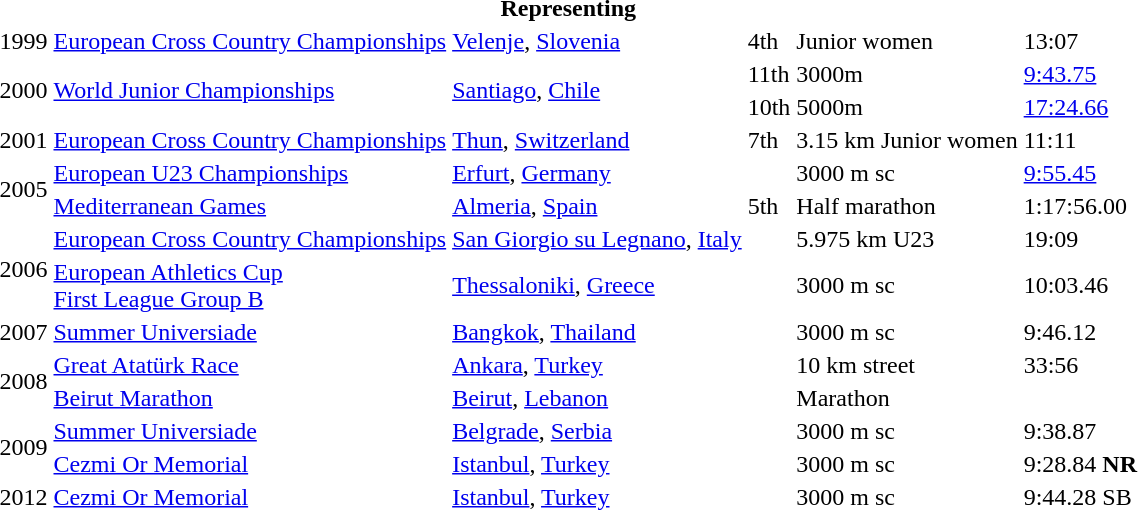<table>
<tr>
<th colspan="6">Representing </th>
</tr>
<tr>
<td>1999</td>
<td><a href='#'>European Cross Country Championships</a></td>
<td><a href='#'>Velenje</a>, <a href='#'>Slovenia</a></td>
<td>4th</td>
<td>Junior women</td>
<td>13:07</td>
</tr>
<tr>
<td rowspan=2>2000</td>
<td rowspan=2><a href='#'>World Junior Championships</a></td>
<td rowspan=2><a href='#'>Santiago</a>, <a href='#'>Chile</a></td>
<td>11th</td>
<td>3000m</td>
<td><a href='#'>9:43.75</a></td>
</tr>
<tr>
<td>10th</td>
<td>5000m</td>
<td><a href='#'>17:24.66</a></td>
</tr>
<tr>
<td>2001</td>
<td><a href='#'>European Cross Country Championships</a></td>
<td><a href='#'>Thun</a>, <a href='#'>Switzerland</a></td>
<td>7th</td>
<td>3.15 km Junior women</td>
<td>11:11</td>
</tr>
<tr>
<td rowspan=2>2005</td>
<td><a href='#'>European U23 Championships</a></td>
<td><a href='#'>Erfurt</a>, <a href='#'>Germany</a></td>
<td></td>
<td>3000 m sc</td>
<td><a href='#'>9:55.45</a></td>
</tr>
<tr>
<td><a href='#'>Mediterranean Games</a></td>
<td><a href='#'>Almeria</a>, <a href='#'>Spain</a></td>
<td>5th</td>
<td>Half marathon</td>
<td>1:17:56.00</td>
</tr>
<tr>
<td rowspan=2>2006</td>
<td><a href='#'>European Cross Country Championships</a></td>
<td><a href='#'>San Giorgio su Legnano</a>, <a href='#'>Italy</a></td>
<td></td>
<td>5.975 km U23</td>
<td>19:09</td>
</tr>
<tr>
<td><a href='#'>European Athletics Cup<br>First League Group B</a></td>
<td><a href='#'>Thessaloniki</a>, <a href='#'>Greece</a></td>
<td></td>
<td>3000 m sc</td>
<td>10:03.46</td>
</tr>
<tr>
<td>2007</td>
<td><a href='#'>Summer Universiade</a></td>
<td><a href='#'>Bangkok</a>, <a href='#'>Thailand</a></td>
<td></td>
<td>3000 m sc</td>
<td>9:46.12</td>
</tr>
<tr>
<td rowspan=2>2008</td>
<td><a href='#'>Great Atatürk Race</a></td>
<td><a href='#'>Ankara</a>, <a href='#'>Turkey</a></td>
<td></td>
<td>10 km street</td>
<td>33:56</td>
</tr>
<tr>
<td><a href='#'>Beirut Marathon</a></td>
<td><a href='#'>Beirut</a>, <a href='#'>Lebanon</a></td>
<td></td>
<td>Marathon</td>
<td></td>
</tr>
<tr>
<td rowspan=2>2009</td>
<td><a href='#'>Summer Universiade</a></td>
<td><a href='#'>Belgrade</a>, <a href='#'>Serbia</a></td>
<td></td>
<td>3000 m sc</td>
<td>9:38.87</td>
</tr>
<tr>
<td><a href='#'>Cezmi Or Memorial</a></td>
<td><a href='#'>Istanbul</a>, <a href='#'>Turkey</a></td>
<td></td>
<td>3000 m sc</td>
<td>9:28.84 <strong>NR</strong></td>
</tr>
<tr>
<td>2012</td>
<td><a href='#'>Cezmi Or Memorial</a></td>
<td><a href='#'>Istanbul</a>, <a href='#'>Turkey</a></td>
<td></td>
<td>3000 m sc</td>
<td>9:44.28 SB</td>
</tr>
</table>
